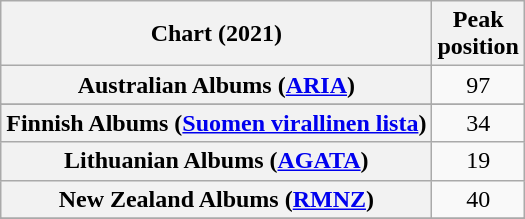<table class="wikitable sortable plainrowheaders" style="text-align:center">
<tr>
<th scope="col">Chart (2021)</th>
<th scope="col">Peak<br>position</th>
</tr>
<tr>
<th scope="row">Australian Albums (<a href='#'>ARIA</a>)</th>
<td>97</td>
</tr>
<tr>
</tr>
<tr>
<th scope="row">Finnish Albums (<a href='#'>Suomen virallinen lista</a>)</th>
<td>34</td>
</tr>
<tr>
<th scope="row">Lithuanian Albums (<a href='#'>AGATA</a>)</th>
<td>19</td>
</tr>
<tr>
<th scope="row">New Zealand Albums (<a href='#'>RMNZ</a>)</th>
<td>40</td>
</tr>
<tr>
</tr>
<tr>
</tr>
</table>
